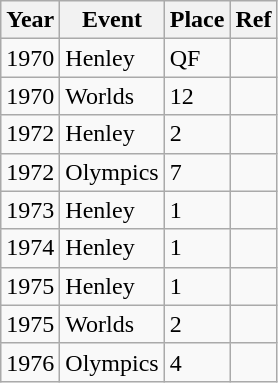<table class="wikitable">
<tr>
<th>Year</th>
<th>Event</th>
<th>Place</th>
<th>Ref</th>
</tr>
<tr>
<td>1970</td>
<td>Henley</td>
<td>QF</td>
<td></td>
</tr>
<tr>
<td>1970</td>
<td>Worlds</td>
<td>12</td>
<td></td>
</tr>
<tr>
<td>1972</td>
<td>Henley</td>
<td>2</td>
<td></td>
</tr>
<tr>
<td>1972</td>
<td>Olympics</td>
<td>7</td>
<td></td>
</tr>
<tr>
<td>1973</td>
<td>Henley</td>
<td>1</td>
<td></td>
</tr>
<tr>
<td>1974</td>
<td>Henley</td>
<td>1</td>
<td></td>
</tr>
<tr>
<td>1975</td>
<td>Henley</td>
<td>1</td>
<td></td>
</tr>
<tr>
<td>1975</td>
<td>Worlds</td>
<td>2</td>
<td></td>
</tr>
<tr>
<td>1976</td>
<td>Olympics</td>
<td>4</td>
<td></td>
</tr>
</table>
